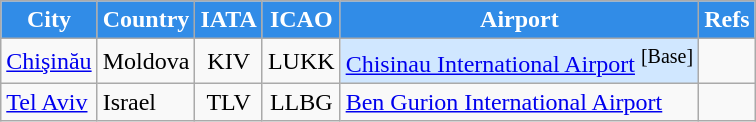<table class="wikitable sortable toccolours">
<tr>
<th style="background:#318ce7; color:white;">City</th>
<th style="background:#318ce7; color:white;">Country</th>
<th style="background:#318ce7; color:white;">IATA</th>
<th style="background:#318ce7; color:white;">ICAO</th>
<th style="background:#318ce7; color:white;">Airport</th>
<th style="background:#318ce7; color:white;" class="unsortable">Refs</th>
</tr>
<tr>
<td><a href='#'>Chişinău</a></td>
<td>Moldova</td>
<td align=center>KIV</td>
<td align=center>LUKK</td>
<td style="background:#d0e7ff;"><a href='#'>Chisinau International Airport</a> <sup>[Base]</sup></td>
<td align=center></td>
</tr>
<tr>
<td><a href='#'>Tel Aviv</a></td>
<td>Israel</td>
<td align=center>TLV</td>
<td align=center>LLBG</td>
<td><a href='#'>Ben Gurion International Airport</a></td>
<td align=center></td>
</tr>
</table>
